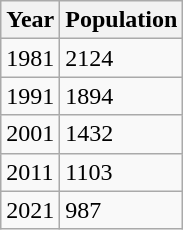<table class="wikitable">
<tr>
<th>Year</th>
<th>Population</th>
</tr>
<tr>
<td>1981</td>
<td>2124</td>
</tr>
<tr>
<td>1991</td>
<td>1894</td>
</tr>
<tr>
<td>2001</td>
<td>1432</td>
</tr>
<tr>
<td>2011</td>
<td>1103</td>
</tr>
<tr>
<td>2021</td>
<td>987</td>
</tr>
</table>
